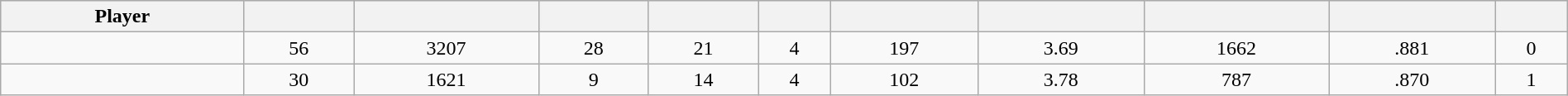<table class="wikitable sortable" style="width:100%;">
<tr style="text-align:center; background:#ddd;">
<th>Player</th>
<th></th>
<th></th>
<th></th>
<th></th>
<th></th>
<th></th>
<th></th>
<th></th>
<th></th>
<th></th>
</tr>
<tr align=center>
<td></td>
<td>56</td>
<td>3207</td>
<td>28</td>
<td>21</td>
<td>4</td>
<td>197</td>
<td>3.69</td>
<td>1662</td>
<td>.881</td>
<td>0</td>
</tr>
<tr align=center>
<td></td>
<td>30</td>
<td>1621</td>
<td>9</td>
<td>14</td>
<td>4</td>
<td>102</td>
<td>3.78</td>
<td>787</td>
<td>.870</td>
<td>1</td>
</tr>
</table>
